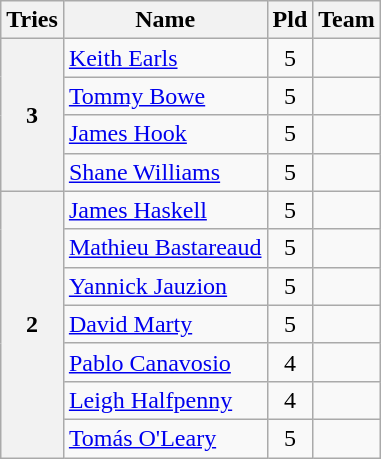<table class="wikitable">
<tr>
<th>Tries</th>
<th>Name</th>
<th>Pld</th>
<th>Team</th>
</tr>
<tr>
<th rowspan=4>3</th>
<td><a href='#'>Keith Earls</a></td>
<td align="center">5</td>
<td></td>
</tr>
<tr>
<td><a href='#'>Tommy Bowe</a></td>
<td align="center">5</td>
<td></td>
</tr>
<tr>
<td><a href='#'>James Hook</a></td>
<td align="center">5</td>
<td></td>
</tr>
<tr>
<td><a href='#'>Shane Williams</a></td>
<td align="center">5</td>
<td></td>
</tr>
<tr>
<th rowspan=7>2</th>
<td><a href='#'>James Haskell</a></td>
<td align="center">5</td>
<td></td>
</tr>
<tr>
<td><a href='#'>Mathieu Bastareaud</a></td>
<td align="center">5</td>
<td></td>
</tr>
<tr>
<td><a href='#'>Yannick Jauzion</a></td>
<td align="center">5</td>
<td></td>
</tr>
<tr>
<td><a href='#'>David Marty</a></td>
<td align="center">5</td>
<td></td>
</tr>
<tr>
<td><a href='#'>Pablo Canavosio</a></td>
<td align="center">4</td>
<td></td>
</tr>
<tr>
<td><a href='#'>Leigh Halfpenny</a></td>
<td align="center">4</td>
<td></td>
</tr>
<tr>
<td><a href='#'>Tomás O'Leary</a></td>
<td align="center">5</td>
<td></td>
</tr>
</table>
